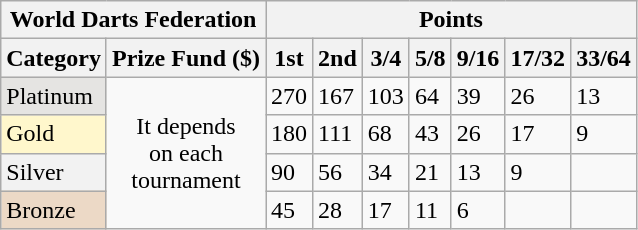<table class="wikitable">
<tr>
<th colspan=2>World Darts Federation</th>
<th colspan=8>Points</th>
</tr>
<tr>
<th>Category</th>
<th>Prize Fund ($)</th>
<th>1st</th>
<th>2nd</th>
<th>3/4</th>
<th>5/8</th>
<th>9/16</th>
<th>17/32</th>
<th>33/64</th>
</tr>
<tr>
<td style="background:#E5E4E2;">Platinum</td>
<td rowspan=4 align="center">It depends<br>on each<br>tournament</td>
<td>270</td>
<td>167</td>
<td>103</td>
<td>64</td>
<td>39</td>
<td>26</td>
<td>13</td>
</tr>
<tr>
<td style="background:#fff7cc;">Gold</td>
<td>180</td>
<td>111</td>
<td>68</td>
<td>43</td>
<td>26</td>
<td>17</td>
<td>9</td>
</tr>
<tr>
<td style="background:#f2f2f2;">Silver</td>
<td>90</td>
<td>56</td>
<td>34</td>
<td>21</td>
<td>13</td>
<td>9</td>
<td></td>
</tr>
<tr>
<td style="background:#ecd9c6;">Bronze</td>
<td>45</td>
<td>28</td>
<td>17</td>
<td>11</td>
<td>6</td>
<td></td>
<td></td>
</tr>
</table>
